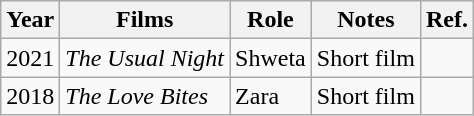<table class="wikitable sortable">
<tr>
<th>Year</th>
<th>Films</th>
<th>Role</th>
<th>Notes</th>
<th>Ref.</th>
</tr>
<tr>
<td>2021</td>
<td><em>The Usual Night</em></td>
<td>Shweta</td>
<td>Short film</td>
<td></td>
</tr>
<tr>
<td>2018</td>
<td><em>The Love Bites</em></td>
<td>Zara</td>
<td>Short film</td>
<td></td>
</tr>
</table>
